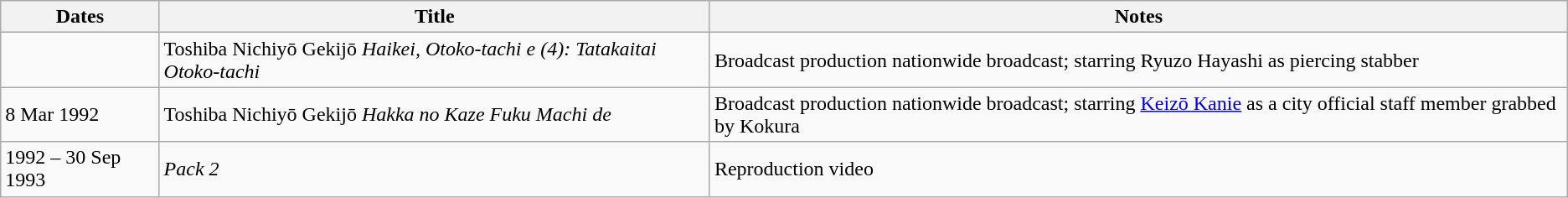<table class="wikitable">
<tr>
<th>Dates</th>
<th>Title</th>
<th>Notes</th>
</tr>
<tr>
<td></td>
<td>Toshiba Nichiyō Gekijō <em>Haikei, Otoko-tachi e (4): Tatakaitai Otoko-tachi</em></td>
<td>Broadcast production nationwide broadcast; starring Ryuzo Hayashi as piercing stabber</td>
</tr>
<tr>
<td>8 Mar 1992</td>
<td>Toshiba Nichiyō Gekijō <em>Hakka no Kaze Fuku Machi de</em></td>
<td>Broadcast production nationwide broadcast; starring <a href='#'>Keizō Kanie</a> as a city official staff member  grabbed by Kokura</td>
</tr>
<tr>
<td>1992 – 30 Sep 1993</td>
<td><em>Pack 2</em></td>
<td>Reproduction video</td>
</tr>
</table>
